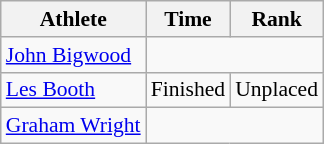<table class="wikitable" style="font-size:90%;">
<tr>
<th>Athlete</th>
<th>Time</th>
<th>Rank</th>
</tr>
<tr align=center>
<td align=left><a href='#'>John Bigwood</a></td>
<td colspan=2></td>
</tr>
<tr align=center>
<td align=left><a href='#'>Les Booth</a></td>
<td>Finished</td>
<td>Unplaced</td>
</tr>
<tr align=center>
<td align=left><a href='#'>Graham Wright</a></td>
<td colspan=2></td>
</tr>
</table>
